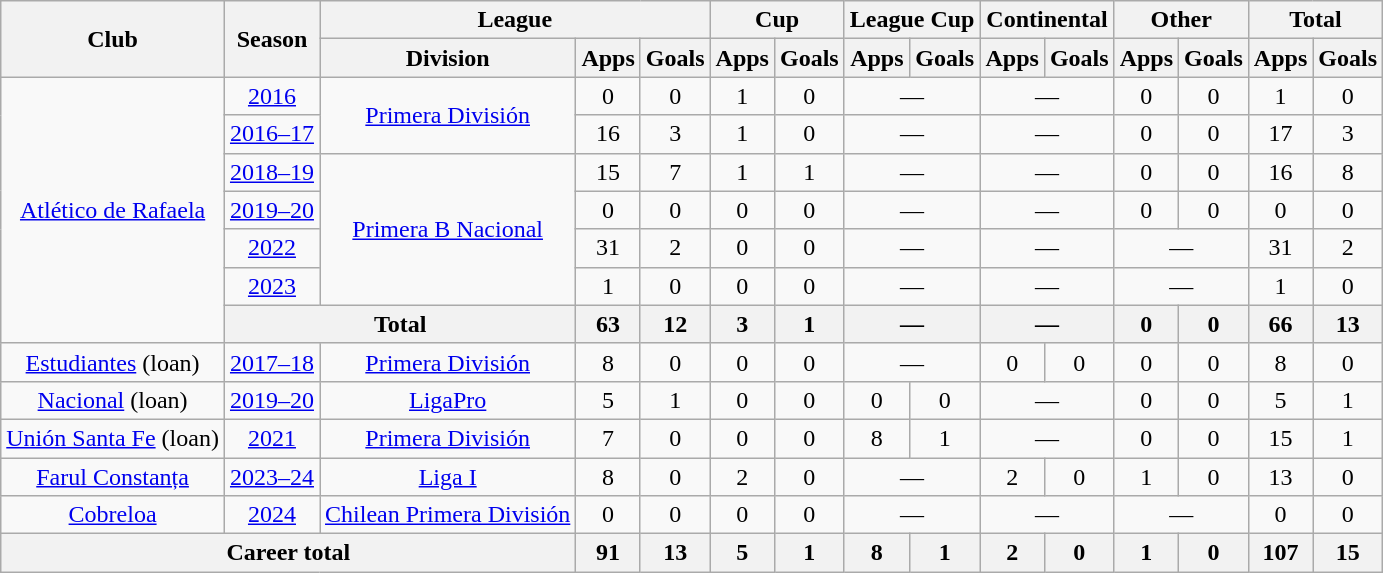<table class="wikitable" style="text-align:center">
<tr>
<th rowspan="2">Club</th>
<th rowspan="2">Season</th>
<th colspan="3">League</th>
<th colspan="2">Cup</th>
<th colspan="2">League Cup</th>
<th colspan="2">Continental</th>
<th colspan="2">Other</th>
<th colspan="2">Total</th>
</tr>
<tr>
<th>Division</th>
<th>Apps</th>
<th>Goals</th>
<th>Apps</th>
<th>Goals</th>
<th>Apps</th>
<th>Goals</th>
<th>Apps</th>
<th>Goals</th>
<th>Apps</th>
<th>Goals</th>
<th>Apps</th>
<th>Goals</th>
</tr>
<tr>
<td rowspan="7"><a href='#'>Atlético de Rafaela</a></td>
<td><a href='#'>2016</a></td>
<td rowspan="2"><a href='#'>Primera División</a></td>
<td>0</td>
<td>0</td>
<td>1</td>
<td>0</td>
<td colspan="2">—</td>
<td colspan="2">—</td>
<td>0</td>
<td>0</td>
<td>1</td>
<td>0</td>
</tr>
<tr>
<td><a href='#'>2016–17</a></td>
<td>16</td>
<td>3</td>
<td>1</td>
<td>0</td>
<td colspan="2">—</td>
<td colspan="2">—</td>
<td>0</td>
<td>0</td>
<td>17</td>
<td>3</td>
</tr>
<tr>
<td><a href='#'>2018–19</a></td>
<td rowspan="4"><a href='#'>Primera B Nacional</a></td>
<td>15</td>
<td>7</td>
<td>1</td>
<td>1</td>
<td colspan="2">—</td>
<td colspan="2">—</td>
<td>0</td>
<td>0</td>
<td>16</td>
<td>8</td>
</tr>
<tr>
<td><a href='#'>2019–20</a></td>
<td>0</td>
<td>0</td>
<td>0</td>
<td>0</td>
<td colspan="2">—</td>
<td colspan="2">—</td>
<td>0</td>
<td>0</td>
<td>0</td>
<td>0</td>
</tr>
<tr>
<td><a href='#'>2022</a></td>
<td>31</td>
<td>2</td>
<td>0</td>
<td>0</td>
<td colspan="2">—</td>
<td colspan="2">—</td>
<td colspan="2">—</td>
<td>31</td>
<td>2</td>
</tr>
<tr>
<td><a href='#'>2023</a></td>
<td>1</td>
<td>0</td>
<td>0</td>
<td>0</td>
<td colspan="2">—</td>
<td colspan="2">—</td>
<td colspan="2">—</td>
<td>1</td>
<td>0</td>
</tr>
<tr>
<th colspan="2">Total</th>
<th>63</th>
<th>12</th>
<th>3</th>
<th>1</th>
<th colspan="2">—</th>
<th colspan="2">—</th>
<th>0</th>
<th>0</th>
<th>66</th>
<th>13</th>
</tr>
<tr>
<td rowspan="1"><a href='#'>Estudiantes</a> (loan)</td>
<td><a href='#'>2017–18</a></td>
<td rowspan="1"><a href='#'>Primera División</a></td>
<td>8</td>
<td>0</td>
<td>0</td>
<td>0</td>
<td colspan="2">—</td>
<td>0</td>
<td>0</td>
<td>0</td>
<td>0</td>
<td>8</td>
<td>0</td>
</tr>
<tr>
<td rowspan="1"><a href='#'>Nacional</a> (loan)</td>
<td><a href='#'>2019–20</a></td>
<td rowspan="1"><a href='#'>LigaPro</a></td>
<td>5</td>
<td>1</td>
<td>0</td>
<td>0</td>
<td>0</td>
<td>0</td>
<td colspan="2">—</td>
<td>0</td>
<td>0</td>
<td>5</td>
<td>1</td>
</tr>
<tr>
<td rowspan="1"><a href='#'>Unión Santa Fe</a> (loan)</td>
<td><a href='#'>2021</a></td>
<td rowspan="1"><a href='#'>Primera División</a></td>
<td>7</td>
<td>0</td>
<td>0</td>
<td>0</td>
<td>8</td>
<td>1</td>
<td colspan="2">—</td>
<td>0</td>
<td>0</td>
<td>15</td>
<td>1</td>
</tr>
<tr>
<td rowspan="1"><a href='#'>Farul Constanța</a></td>
<td><a href='#'>2023–24</a></td>
<td rowspan="1"><a href='#'>Liga I</a></td>
<td>8</td>
<td>0</td>
<td>2</td>
<td>0</td>
<td colspan="2">—</td>
<td>2</td>
<td>0</td>
<td>1</td>
<td>0</td>
<td>13</td>
<td>0</td>
</tr>
<tr>
<td rowspan="1"><a href='#'>Cobreloa</a></td>
<td><a href='#'>2024</a></td>
<td rowspan="1"><a href='#'>Chilean Primera División</a></td>
<td>0</td>
<td>0</td>
<td>0</td>
<td>0</td>
<td colspan="2">—</td>
<td colspan="2">—</td>
<td colspan="2">—</td>
<td>0</td>
<td>0</td>
</tr>
<tr>
<th colspan="3">Career total</th>
<th>91</th>
<th>13</th>
<th>5</th>
<th>1</th>
<th>8</th>
<th>1</th>
<th>2</th>
<th>0</th>
<th>1</th>
<th>0</th>
<th>107</th>
<th>15</th>
</tr>
</table>
